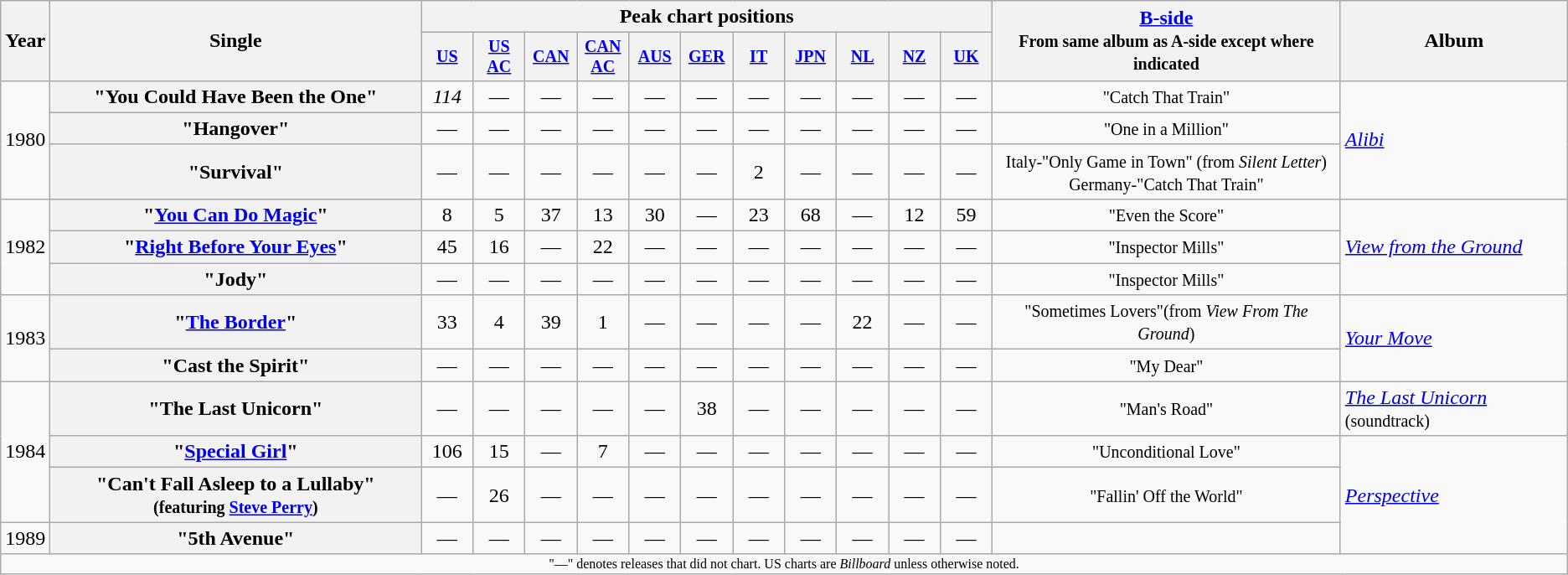<table class="wikitable plainrowheaders" style="text-align:center;">
<tr>
<th rowspan="2">Year</th>
<th rowspan="2" style="width:18em;">Single</th>
<th colspan="11">Peak chart positions</th>
<th rowspan="2"><a href='#'>B-side</a><br><small>From same album as A-side except where indicated</small></th>
<th rowspan="2">Album</th>
</tr>
<tr style="font-size:smaller;">
<th width="35"><a href='#'>US</a><br></th>
<th width="35"><a href='#'>US AC</a><br></th>
<th width="35"><a href='#'>CAN</a><br></th>
<th width="35"><a href='#'>CAN AC</a><br></th>
<th width="35"><a href='#'>AUS</a><br></th>
<th width="35"><a href='#'>GER</a><br></th>
<th width="35"><a href='#'>IT</a><br></th>
<th width="35"><a href='#'>JPN</a><br></th>
<th width="35"><a href='#'>NL</a><br></th>
<th width="35"><a href='#'>NZ</a><br></th>
<th width="35"><a href='#'>UK</a><br></th>
</tr>
<tr>
<td rowspan="3">1980</td>
<th scope="row">"You Could Have Been the One"</th>
<td><em>114</em></td>
<td>—</td>
<td>—</td>
<td>—</td>
<td>—</td>
<td>—</td>
<td>—</td>
<td>—</td>
<td>—</td>
<td>—</td>
<td>—</td>
<td><small> "Catch That Train"</small></td>
<td align="left" rowspan="3"><em><a href='#'>Alibi</a></em></td>
</tr>
<tr>
<th scope="row">"Hangover"</th>
<td>—</td>
<td>—</td>
<td>—</td>
<td>—</td>
<td>—</td>
<td>—</td>
<td>—</td>
<td>—</td>
<td>—</td>
<td>—</td>
<td>—</td>
<td><small>"One in a Million"</small></td>
</tr>
<tr>
<th scope="row">"Survival"</th>
<td>—</td>
<td>—</td>
<td>—</td>
<td>—</td>
<td>—</td>
<td>—</td>
<td>2</td>
<td>—</td>
<td>—</td>
<td>—</td>
<td>—</td>
<td><small>Italy-"Only Game in Town" (from <em>Silent Letter</em>)<br>Germany-"Catch That Train"</small></td>
</tr>
<tr>
<td rowspan="3">1982</td>
<th scope="row">"<a href='#'>You Can Do Magic</a>"</th>
<td>8</td>
<td>5</td>
<td>37</td>
<td>13</td>
<td>30</td>
<td>—</td>
<td>23</td>
<td>68</td>
<td>—</td>
<td>12</td>
<td>59</td>
<td><small>"Even the Score"</small></td>
<td align="left" rowspan="3"><em><a href='#'>View from the Ground</a></em></td>
</tr>
<tr>
<th scope="row">"<a href='#'>Right Before Your Eyes</a>"</th>
<td>45</td>
<td>16</td>
<td>—</td>
<td>22</td>
<td>—</td>
<td>—</td>
<td>—</td>
<td>—</td>
<td>—</td>
<td>—</td>
<td>—</td>
<td><small>"Inspector Mills"</small></td>
</tr>
<tr>
<th scope="row">"Jody"</th>
<td>—</td>
<td>—</td>
<td>—</td>
<td>—</td>
<td>—</td>
<td>—</td>
<td>—</td>
<td>—</td>
<td>—</td>
<td>—</td>
<td>—</td>
<td><small>"Inspector Mills"</small></td>
</tr>
<tr>
<td rowspan="2">1983</td>
<th scope="row">"<a href='#'>The Border</a>"</th>
<td>33</td>
<td>4</td>
<td>39</td>
<td>1</td>
<td>—</td>
<td>—</td>
<td>—</td>
<td>—</td>
<td>22</td>
<td>—</td>
<td>—</td>
<td><small>"Sometimes Lovers"(from <em>View From The Ground</em>)</small></td>
<td align="left" rowspan="2"><em><a href='#'>Your Move</a></em></td>
</tr>
<tr>
<th scope="row">"Cast the Spirit"</th>
<td>—</td>
<td>—</td>
<td>—</td>
<td>—</td>
<td>—</td>
<td>—</td>
<td>—</td>
<td>—</td>
<td>—</td>
<td>—</td>
<td>—</td>
<td><small>"My Dear"</small></td>
</tr>
<tr>
<td rowspan="3">1984</td>
<th scope="row">"The Last Unicorn"</th>
<td>—</td>
<td>—</td>
<td>—</td>
<td>—</td>
<td>—</td>
<td>38</td>
<td>—</td>
<td>—</td>
<td>—</td>
<td>—</td>
<td>—</td>
<td><small>"Man's Road"</small></td>
<td align="left"><em><a href='#'>The Last Unicorn</a></em> <small>(soundtrack)</small></td>
</tr>
<tr>
<th scope="row">"<a href='#'>Special Girl</a>"</th>
<td>106</td>
<td>15</td>
<td>—</td>
<td>7</td>
<td>—</td>
<td>—</td>
<td>—</td>
<td>—</td>
<td>—</td>
<td>—</td>
<td>—</td>
<td><small>"Unconditional Love"</small></td>
<td align="left" rowspan="3"><em><a href='#'>Perspective</a></em></td>
</tr>
<tr>
<th scope="row">"Can't Fall Asleep to a Lullaby"<br><small>(featuring <a href='#'>Steve Perry</a>)</small></th>
<td>—</td>
<td>26</td>
<td>—</td>
<td>—</td>
<td>—</td>
<td>—</td>
<td>—</td>
<td>—</td>
<td>—</td>
<td>—</td>
<td>—</td>
<td><small>"Fallin' Off the World"</small></td>
</tr>
<tr>
<td>1989</td>
<th scope="row">"5th Avenue"</th>
<td>—</td>
<td>—</td>
<td>—</td>
<td>—</td>
<td>—</td>
<td>—</td>
<td>—</td>
<td>—</td>
<td>—</td>
<td>—</td>
<td>—</td>
<td></td>
</tr>
<tr>
<td colspan="15" style="font-size:8pt">"—" denotes releases that did not chart. US charts are <em>Billboard</em> unless otherwise noted.</td>
</tr>
</table>
